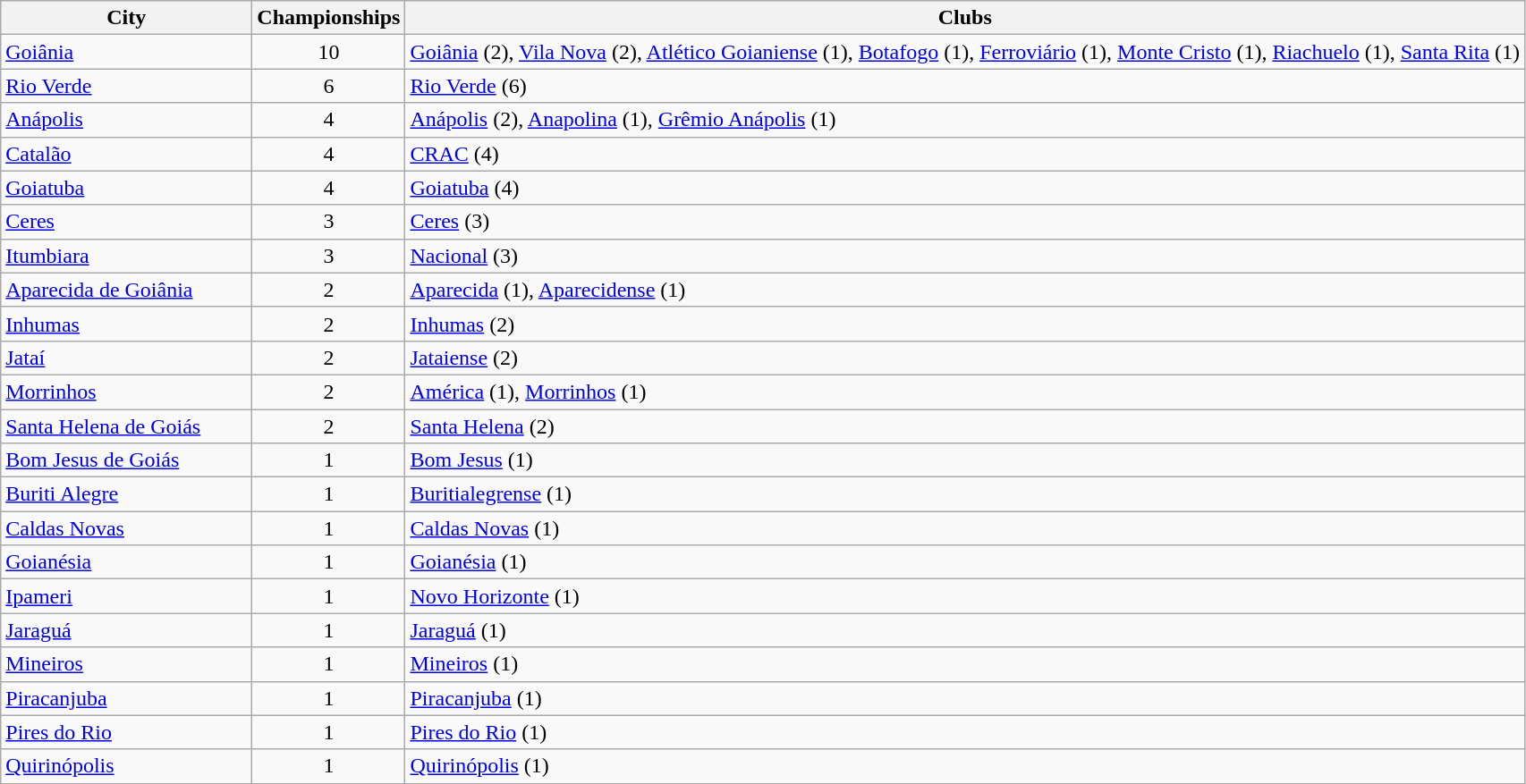<table class="wikitable">
<tr>
<th style="width:180px">City</th>
<th>Championships</th>
<th>Clubs</th>
</tr>
<tr>
<td> <a href='#'>Goiânia</a></td>
<td align="center">10</td>
<td><a href='#'>Goiânia</a> (2), <a href='#'>Vila Nova</a> (2), <a href='#'>Atlético Goianiense</a> (1), <a href='#'>Botafogo</a> (1), <a href='#'>Ferroviário</a> (1), <a href='#'>Monte Cristo</a> (1), <a href='#'>Riachuelo</a> (1), <a href='#'>Santa Rita</a> (1)</td>
</tr>
<tr>
<td> <a href='#'>Rio Verde</a></td>
<td align="center">6</td>
<td><a href='#'>Rio Verde</a> (6)</td>
</tr>
<tr>
<td> <a href='#'>Anápolis</a></td>
<td align="center">4</td>
<td><a href='#'>Anápolis</a> (2), <a href='#'>Anapolina</a> (1), <a href='#'>Grêmio Anápolis</a> (1)</td>
</tr>
<tr>
<td> <a href='#'>Catalão</a></td>
<td align="center">4</td>
<td><a href='#'>CRAC</a> (4)</td>
</tr>
<tr>
<td> <a href='#'>Goiatuba</a></td>
<td align="center">4</td>
<td><a href='#'>Goiatuba</a> (4)</td>
</tr>
<tr>
<td> <a href='#'>Ceres</a></td>
<td align="center">3</td>
<td><a href='#'>Ceres</a> (3)</td>
</tr>
<tr>
<td> <a href='#'>Itumbiara</a></td>
<td align="center">3</td>
<td><a href='#'>Nacional</a> (3)</td>
</tr>
<tr>
<td> <a href='#'>Aparecida de Goiânia</a></td>
<td align="center">2</td>
<td><a href='#'>Aparecida</a> (1), <a href='#'>Aparecidense</a> (1)</td>
</tr>
<tr>
<td> <a href='#'>Inhumas</a></td>
<td align="center">2</td>
<td><a href='#'>Inhumas</a> (2)</td>
</tr>
<tr>
<td> <a href='#'>Jataí</a></td>
<td align="center">2</td>
<td><a href='#'>Jataiense</a> (2)</td>
</tr>
<tr>
<td> <a href='#'>Morrinhos</a></td>
<td align="center">2</td>
<td><a href='#'>América</a> (1), <a href='#'>Morrinhos</a> (1)</td>
</tr>
<tr>
<td> <a href='#'>Santa Helena de Goiás</a></td>
<td align="center">2</td>
<td><a href='#'>Santa Helena</a> (2)</td>
</tr>
<tr>
<td> <a href='#'>Bom Jesus de Goiás</a></td>
<td align="center">1</td>
<td><a href='#'>Bom Jesus</a> (1)</td>
</tr>
<tr>
<td> <a href='#'>Buriti Alegre</a></td>
<td align="center">1</td>
<td><a href='#'>Buritialegrense</a> (1)</td>
</tr>
<tr>
<td> <a href='#'>Caldas Novas</a></td>
<td align="center">1</td>
<td><a href='#'>Caldas Novas</a> (1)</td>
</tr>
<tr>
<td> <a href='#'>Goianésia</a></td>
<td align="center">1</td>
<td><a href='#'>Goianésia</a> (1)</td>
</tr>
<tr>
<td> <a href='#'>Ipameri</a></td>
<td align="center">1</td>
<td><a href='#'>Novo Horizonte</a> (1)</td>
</tr>
<tr>
<td> <a href='#'>Jaraguá</a></td>
<td align="center">1</td>
<td><a href='#'>Jaraguá</a> (1)</td>
</tr>
<tr>
<td> <a href='#'>Mineiros</a></td>
<td align="center">1</td>
<td><a href='#'>Mineiros</a> (1)</td>
</tr>
<tr>
<td> <a href='#'>Piracanjuba</a></td>
<td align="center">1</td>
<td><a href='#'>Piracanjuba</a> (1)</td>
</tr>
<tr>
<td> <a href='#'>Pires do Rio</a></td>
<td align="center">1</td>
<td><a href='#'>Pires do Rio</a> (1)</td>
</tr>
<tr>
<td> <a href='#'>Quirinópolis</a></td>
<td align="center">1</td>
<td><a href='#'>Quirinópolis</a> (1)</td>
</tr>
</table>
